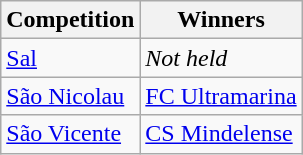<table class="wikitable">
<tr>
<th>Competition</th>
<th>Winners</th>
</tr>
<tr>
<td><a href='#'>Sal</a></td>
<td><em>Not held</em></td>
</tr>
<tr>
<td><a href='#'>São Nicolau</a></td>
<td><a href='#'>FC Ultramarina</a></td>
</tr>
<tr>
<td><a href='#'>São Vicente</a></td>
<td><a href='#'>CS Mindelense</a></td>
</tr>
</table>
